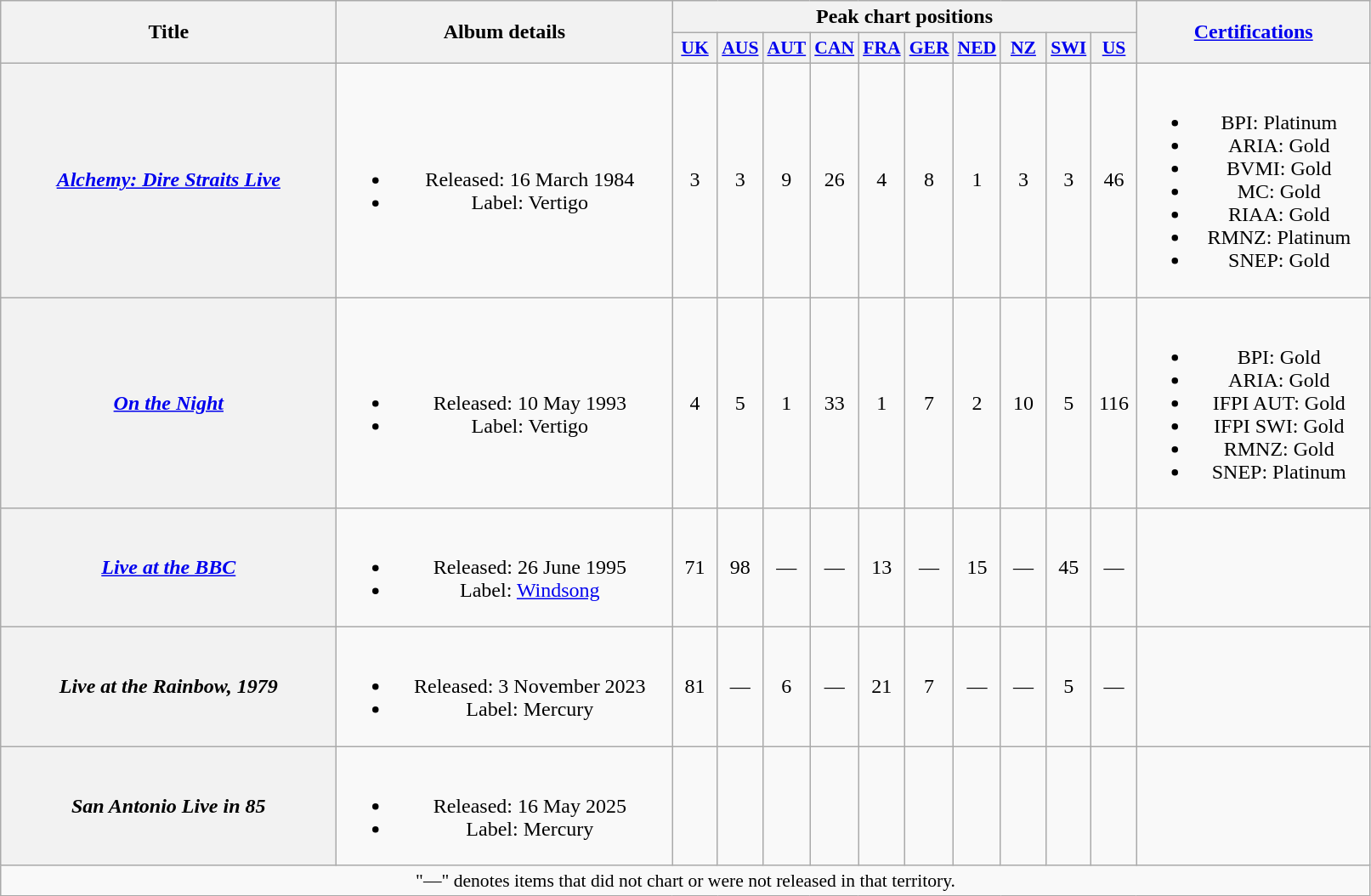<table class="wikitable plainrowheaders" style="text-align:center;">
<tr>
<th scope="col" rowspan="2" style="width:16em;">Title</th>
<th scope="col" rowspan="2" style="width:16em;">Album details</th>
<th scope="col" colspan="10">Peak chart positions</th>
<th rowspan="2" style="width:11em;"><a href='#'>Certifications</a></th>
</tr>
<tr>
<th style="width:2em;font-size:90%;"><a href='#'>UK</a><br></th>
<th style="width:2em;font-size:90%;"><a href='#'>AUS</a><br></th>
<th style="width:2em;font-size:90%;"><a href='#'>AUT</a><br></th>
<th style="width:2em;font-size:90%;"><a href='#'>CAN</a><br></th>
<th style="width:2em;font-size:90%;"><a href='#'>FRA</a><br></th>
<th style="width:2em;font-size:90%;"><a href='#'>GER</a><br></th>
<th style="width:2em;font-size:90%;"><a href='#'>NED</a><br></th>
<th style="width:2em;font-size:90%;"><a href='#'>NZ</a><br></th>
<th style="width:2em;font-size:90%;"><a href='#'>SWI</a><br></th>
<th style="width:2em;font-size:90%;"><a href='#'>US</a><br></th>
</tr>
<tr>
<th scope="row"><em><a href='#'>Alchemy: Dire Straits Live</a></em></th>
<td><br><ul><li>Released: 16 March 1984</li><li>Label: Vertigo</li></ul></td>
<td>3</td>
<td>3</td>
<td>9</td>
<td>26</td>
<td>4</td>
<td>8</td>
<td>1</td>
<td>3</td>
<td>3</td>
<td>46</td>
<td><br><ul><li>BPI: Platinum</li><li>ARIA: Gold</li><li>BVMI: Gold</li><li>MC: Gold</li><li>RIAA: Gold</li><li>RMNZ: Platinum</li><li>SNEP: Gold</li></ul></td>
</tr>
<tr>
<th scope="row"><em><a href='#'>On the Night</a></em></th>
<td><br><ul><li>Released: 10 May 1993</li><li>Label: Vertigo</li></ul></td>
<td>4</td>
<td>5</td>
<td>1</td>
<td>33</td>
<td>1</td>
<td>7</td>
<td>2</td>
<td>10</td>
<td>5</td>
<td>116</td>
<td><br><ul><li>BPI: Gold</li><li>ARIA: Gold</li><li>IFPI AUT: Gold</li><li>IFPI SWI: Gold</li><li>RMNZ: Gold</li><li>SNEP: Platinum</li></ul></td>
</tr>
<tr>
<th scope="row"><em><a href='#'>Live at the BBC</a></em></th>
<td><br><ul><li>Released: 26 June 1995</li><li>Label: <a href='#'>Windsong</a></li></ul></td>
<td>71</td>
<td>98</td>
<td>—</td>
<td>—</td>
<td>13</td>
<td>—</td>
<td>15</td>
<td>—</td>
<td>45</td>
<td>—</td>
<td></td>
</tr>
<tr>
<th scope="row"><em>Live at the Rainbow, 1979</em></th>
<td><br><ul><li>Released: 3 November 2023</li><li>Label: Mercury</li></ul></td>
<td>81</td>
<td>—</td>
<td>6</td>
<td>—</td>
<td>21<br></td>
<td>7</td>
<td>—</td>
<td>—</td>
<td>5</td>
<td>—</td>
<td></td>
</tr>
<tr>
<th scope="row"><em>San Antonio Live in 85</em></th>
<td><br><ul><li>Released: 16 May 2025</li><li>Label: Mercury</li></ul></td>
<td></td>
<td></td>
<td></td>
<td></td>
<td></td>
<td></td>
<td></td>
<td></td>
<td></td>
<td></td>
<td></td>
</tr>
<tr>
<td align="center" colspan="15" style="font-size:90%">"—" denotes items that did not chart or were not released in that territory.</td>
</tr>
</table>
